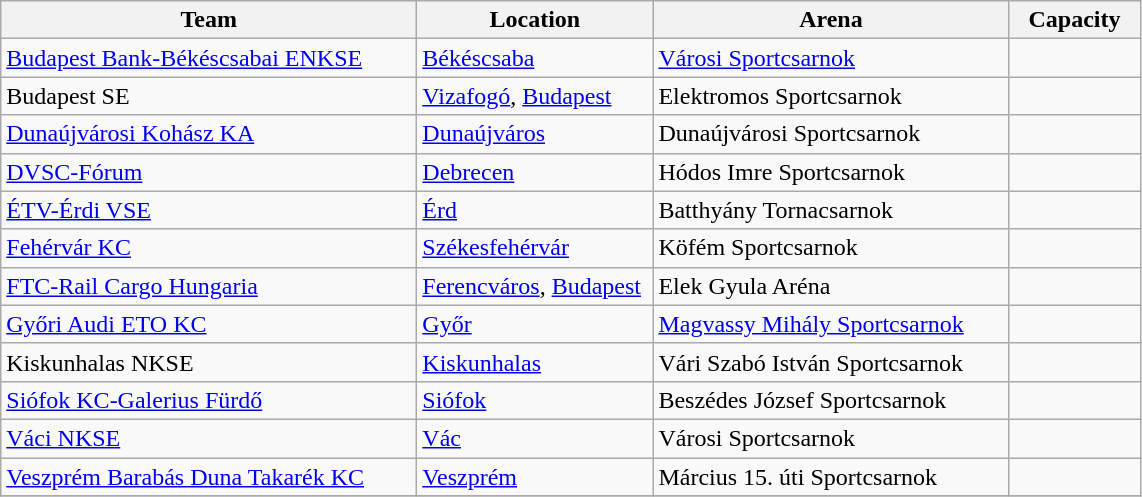<table class="wikitable sortable" style="text-align: left;">
<tr>
<th width="270">Team</th>
<th>Location</th>
<th>Arena</th>
<th align="center">Capacity</th>
</tr>
<tr>
<td width="250"><a href='#'>Budapest Bank-Békéscsabai ENKSE</a></td>
<td width="150"><a href='#'>Békéscsaba</a></td>
<td width="230"><a href='#'>Városi Sportcsarnok</a></td>
<td width="80" align="center"></td>
</tr>
<tr>
<td width="250">Budapest SE</td>
<td width="150"><a href='#'>Vizafogó</a>, <a href='#'>Budapest</a></td>
<td width="230">Elektromos Sportcsarnok</td>
<td width="80" align="center"></td>
</tr>
<tr>
<td width="250"><a href='#'>Dunaújvárosi Kohász KA</a></td>
<td width="150"><a href='#'>Dunaújváros</a></td>
<td width="230">Dunaújvárosi Sportcsarnok</td>
<td width="80" align="center"></td>
</tr>
<tr>
<td width="250"><a href='#'>DVSC-Fórum</a></td>
<td width="150"><a href='#'>Debrecen</a></td>
<td width="230">Hódos Imre Sportcsarnok</td>
<td width="80" align="center"></td>
</tr>
<tr>
<td width="250"><a href='#'>ÉTV-Érdi VSE</a></td>
<td width="150"><a href='#'>Érd</a></td>
<td width="230">Batthyány Tornacsarnok</td>
<td width="80" align="center"></td>
</tr>
<tr>
<td width="250"><a href='#'>Fehérvár KC</a></td>
<td width="150"><a href='#'>Székesfehérvár</a></td>
<td width="230">Köfém Sportcsarnok</td>
<td width="80" align="center"></td>
</tr>
<tr>
<td width="250"><a href='#'>FTC-Rail Cargo Hungaria</a></td>
<td width="150"><a href='#'>Ferencváros</a>, <a href='#'>Budapest</a></td>
<td width="230">Elek Gyula Aréna</td>
<td width="80" align="center"></td>
</tr>
<tr>
<td width="250"><a href='#'>Győri Audi ETO KC</a></td>
<td width="150"><a href='#'>Győr</a></td>
<td width="230"><a href='#'>Magvassy Mihály Sportcsarnok</a></td>
<td width="80" align="center"></td>
</tr>
<tr>
<td width="250">Kiskunhalas NKSE</td>
<td width="150"><a href='#'>Kiskunhalas</a></td>
<td width="230">Vári Szabó István Sportcsarnok</td>
<td width="80" align="center"></td>
</tr>
<tr>
<td width="250"><a href='#'>Siófok KC-Galerius Fürdő</a></td>
<td width="150"><a href='#'>Siófok</a></td>
<td width="230">Beszédes József Sportcsarnok</td>
<td width="80" align="center"></td>
</tr>
<tr>
<td width="250"><a href='#'>Váci NKSE</a></td>
<td width="150"><a href='#'>Vác</a></td>
<td width="230">Városi Sportcsarnok</td>
<td width="80" align="center"></td>
</tr>
<tr>
<td width="250"><a href='#'>Veszprém Barabás Duna Takarék KC</a></td>
<td width="150"><a href='#'>Veszprém</a></td>
<td width="230">Március 15. úti Sportcsarnok</td>
<td width="80" align="center"></td>
</tr>
<tr>
</tr>
</table>
